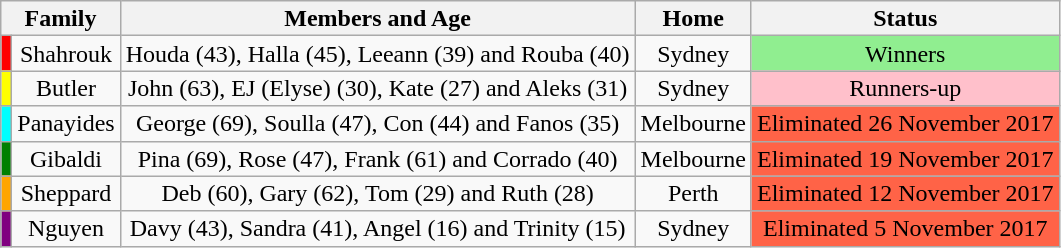<table class="wikitable plainrowheaders" style="text-align:center; line-height:16px; ">
<tr valign="top">
<th colspan="2">Family</th>
<th>Members and Age</th>
<th>Home</th>
<th>Status</th>
</tr>
<tr>
<th style="background:red; color:black;"></th>
<td>Shahrouk</td>
<td>Houda (43), Halla (45), Leeann (39) and Rouba (40)</td>
<td>Sydney</td>
<td style="background:lightgreen; color:black;">Winners</td>
</tr>
<tr>
<th style="background:yellow; color:black;"></th>
<td>Butler</td>
<td>John (63), EJ (Elyse) (30), Kate (27) and Aleks (31)</td>
<td>Sydney</td>
<td style="background:pink; color:black;">Runners-up</td>
</tr>
<tr>
<th style="background:cyan; color:black;"></th>
<td>Panayides</td>
<td>George (69), Soulla (47), Con (44) and Fanos (35)</td>
<td>Melbourne</td>
<td style="background:tomato; color:black;">Eliminated 26 November 2017</td>
</tr>
<tr>
<th style="background:green; color:black;"></th>
<td>Gibaldi</td>
<td>Pina (69), Rose (47), Frank (61) and Corrado (40)</td>
<td>Melbourne</td>
<td style="background:tomato; color:black;">Eliminated 19 November 2017</td>
</tr>
<tr>
<th style="background:orange; color:black;"></th>
<td>Sheppard</td>
<td>Deb (60), Gary (62), Tom (29) and Ruth (28)</td>
<td>Perth</td>
<td style="background:tomato; color:black;">Eliminated 12 November 2017</td>
</tr>
<tr>
<th style="background:purple; color:black;"></th>
<td>Nguyen</td>
<td>Davy (43), Sandra (41), Angel (16) and Trinity (15)</td>
<td>Sydney</td>
<td style="background:tomato; color:black;">Eliminated 5 November 2017</td>
</tr>
</table>
